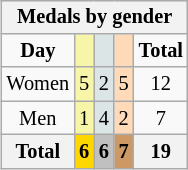<table class="wikitable" style="font-size:85%; float:right">
<tr align=center>
<th colspan=5>Medals by gender</th>
</tr>
<tr align=center>
<td><strong>Day</strong></td>
<td bgcolor=#f7f6a8></td>
<td bgcolor=#dce5e5></td>
<td bgcolor=#ffdab9></td>
<td><strong>Total</strong></td>
</tr>
<tr align=center>
<td>Women</td>
<td bgcolor=#f7f6a8>5</td>
<td bgcolor=#dce5e5>2</td>
<td bgcolor=#ffdab9>5</td>
<td>12</td>
</tr>
<tr align=center>
<td>Men</td>
<td bgcolor=#f7f6a8>1</td>
<td bgcolor=#dce5e5>4</td>
<td bgcolor=#ffdab9>2</td>
<td>7</td>
</tr>
<tr align=center>
<th bgcolor=#efefef>Total</th>
<th style="background:gold;">6</th>
<th style="background:silver;">6</th>
<th style="background:#c96;">7</th>
<th>19</th>
</tr>
</table>
